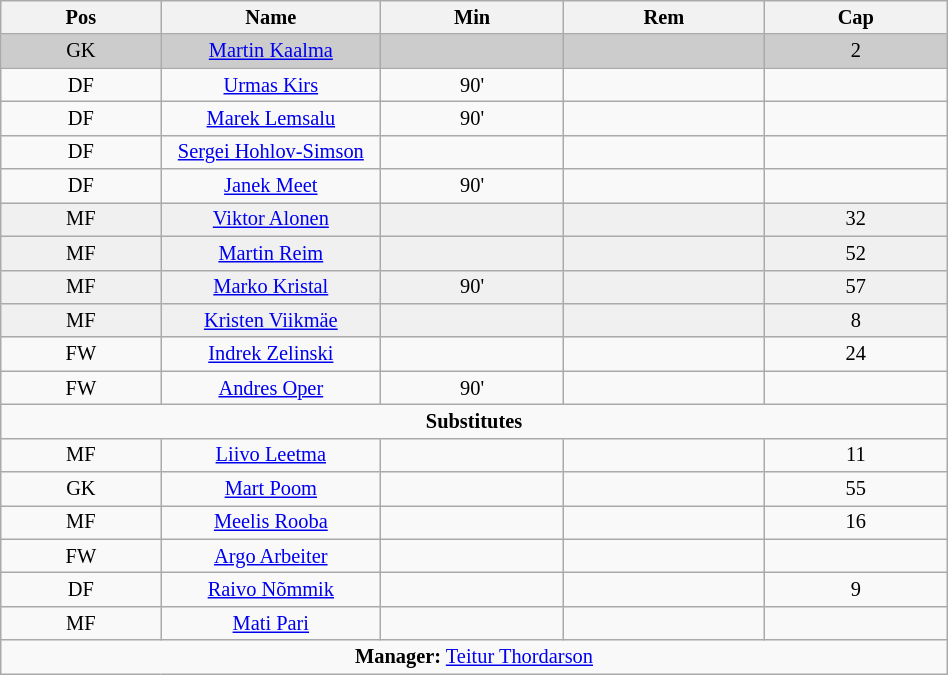<table class="wikitable collapsible collapsed" align="center" style="font-size:85%; text-align:center;" width="50%">
<tr>
<th>Pos</th>
<th width=140>Name</th>
<th>Min</th>
<th>Rem</th>
<th>Cap</th>
</tr>
<tr bgcolor="cccccc">
<td>GK</td>
<td><a href='#'>Martin Kaalma</a></td>
<td></td>
<td></td>
<td>2</td>
</tr>
<tr>
<td>DF</td>
<td><a href='#'>Urmas Kirs</a></td>
<td>90'</td>
<td></td>
<td></td>
</tr>
<tr>
<td>DF</td>
<td><a href='#'>Marek Lemsalu</a></td>
<td>90'</td>
<td> </td>
<td></td>
</tr>
<tr>
<td>DF</td>
<td><a href='#'>Sergei Hohlov-Simson</a></td>
<td></td>
<td></td>
<td></td>
</tr>
<tr>
<td>DF</td>
<td><a href='#'>Janek Meet</a></td>
<td>90'</td>
<td></td>
<td></td>
</tr>
<tr bgcolor="#F0F0F0">
<td>MF</td>
<td><a href='#'>Viktor Alonen</a></td>
<td></td>
<td></td>
<td>32</td>
</tr>
<tr bgcolor="#F0F0F0">
<td>MF</td>
<td><a href='#'>Martin Reim</a></td>
<td></td>
<td></td>
<td>52</td>
</tr>
<tr bgcolor="#F0F0F0">
<td>MF</td>
<td><a href='#'>Marko Kristal</a></td>
<td>90'</td>
<td></td>
<td>57</td>
</tr>
<tr bgcolor="#F0F0F0">
<td>MF</td>
<td><a href='#'>Kristen Viikmäe</a></td>
<td></td>
<td></td>
<td>8</td>
</tr>
<tr>
<td>FW</td>
<td><a href='#'>Indrek Zelinski</a></td>
<td></td>
<td></td>
<td>24</td>
</tr>
<tr>
<td>FW</td>
<td><a href='#'>Andres Oper</a></td>
<td>90'</td>
<td></td>
<td></td>
</tr>
<tr>
<td colspan=5 align=center><strong>Substitutes</strong></td>
</tr>
<tr>
<td>MF</td>
<td><a href='#'>Liivo Leetma</a></td>
<td></td>
<td></td>
<td>11</td>
</tr>
<tr>
<td>GK</td>
<td><a href='#'>Mart Poom</a></td>
<td></td>
<td></td>
<td>55</td>
</tr>
<tr>
<td>MF</td>
<td><a href='#'>Meelis Rooba</a></td>
<td></td>
<td></td>
<td>16</td>
</tr>
<tr>
<td>FW</td>
<td><a href='#'>Argo Arbeiter</a></td>
<td></td>
<td></td>
<td></td>
</tr>
<tr>
<td>DF</td>
<td><a href='#'>Raivo Nõmmik</a></td>
<td></td>
<td></td>
<td>9</td>
</tr>
<tr>
<td>MF</td>
<td><a href='#'>Mati Pari</a></td>
<td></td>
<td></td>
<td></td>
</tr>
<tr>
<td colspan=5 align=center><strong>Manager:</strong>  <a href='#'>Teitur Thordarson</a></td>
</tr>
</table>
